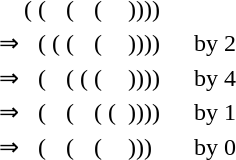<table>
<tr>
<td></td>
<td>(</td>
<td>(</td>
<td></td>
<td>(</td>
<td></td>
<td>(</td>
<td></td>
<td></td>
<td>))))</td>
</tr>
<tr>
<td>⇒</td>
<td></td>
<td>(</td>
<td>(</td>
<td>(</td>
<td></td>
<td>(</td>
<td></td>
<td></td>
<td>))))</td>
<td>by 2</td>
</tr>
<tr>
<td>⇒</td>
<td></td>
<td>(</td>
<td></td>
<td>(</td>
<td>(</td>
<td>(</td>
<td></td>
<td></td>
<td>))))</td>
<td>by 4</td>
</tr>
<tr>
<td>⇒</td>
<td></td>
<td>(</td>
<td></td>
<td>(</td>
<td></td>
<td>(</td>
<td>(</td>
<td></td>
<td>))))</td>
<td>by 1</td>
</tr>
<tr>
<td>⇒</td>
<td></td>
<td>(</td>
<td></td>
<td>(</td>
<td></td>
<td>(</td>
<td></td>
<td></td>
<td>)))      </td>
<td>by 0</td>
</tr>
</table>
